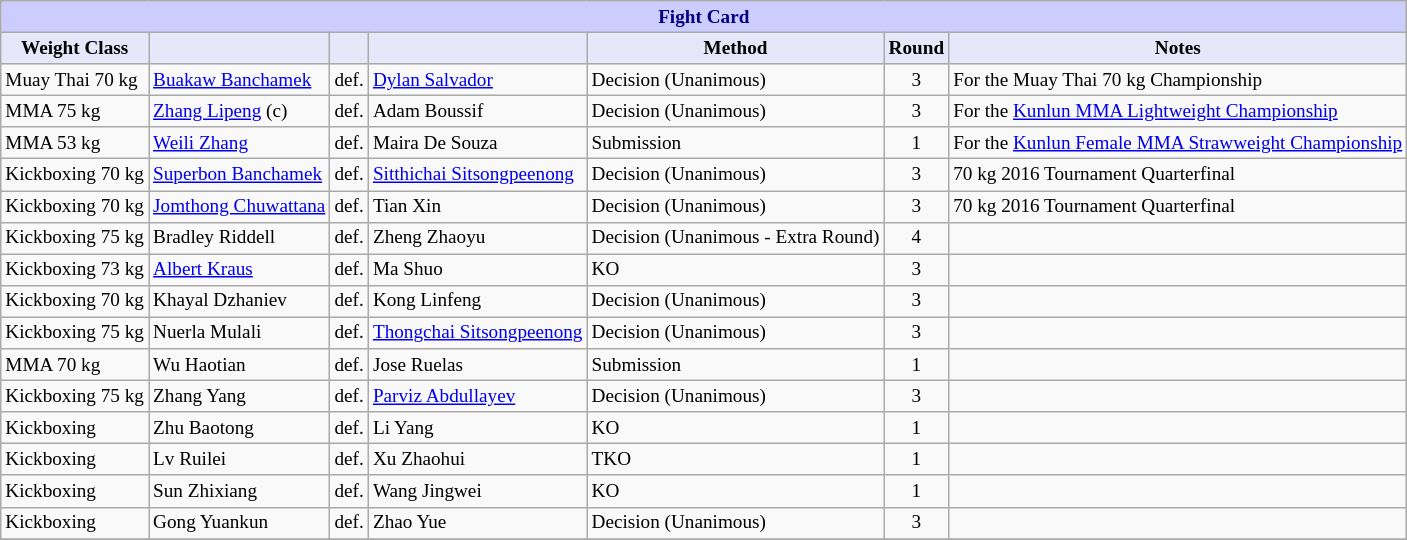<table class="wikitable" style="font-size: 80%;">
<tr>
<th colspan="8" style="background-color: #ccf; color: #000080; text-align: center;"><strong>Fight Card</strong></th>
</tr>
<tr>
<th colspan="1" style="background-color: #E6E8FA; color: #000000; text-align: center;">Weight Class</th>
<th colspan="1" style="background-color: #E6E8FA; color: #000000; text-align: center;"></th>
<th colspan="1" style="background-color: #E6E8FA; color: #000000; text-align: center;"></th>
<th colspan="1" style="background-color: #E6E8FA; color: #000000; text-align: center;"></th>
<th colspan="1" style="background-color: #E6E8FA; color: #000000; text-align: center;">Method</th>
<th colspan="1" style="background-color: #E6E8FA; color: #000000; text-align: center;">Round</th>
<th colspan="1" style="background-color: #E6E8FA; color: #000000; text-align: center;">Notes</th>
</tr>
<tr>
<td>Muay Thai 70 kg</td>
<td> <a href='#'>Buakaw Banchamek</a></td>
<td align=center>def.</td>
<td> <a href='#'>Dylan Salvador</a></td>
<td>Decision (Unanimous)</td>
<td align=center>3</td>
<td>For the Muay Thai 70 kg Championship</td>
</tr>
<tr>
<td>MMA 75 kg</td>
<td> <a href='#'>Zhang Lipeng</a> (c)</td>
<td align=center>def.</td>
<td> Adam Boussif</td>
<td>Decision (Unanimous)</td>
<td align=center>3</td>
<td>For the <a href='#'>Kunlun MMA Lightweight Championship</a></td>
</tr>
<tr>
<td>MMA 53 kg</td>
<td> <a href='#'>Weili Zhang</a></td>
<td align=center>def.</td>
<td> Maira De Souza</td>
<td>Submission</td>
<td align=center>1</td>
<td>For the <a href='#'>Kunlun Female MMA Strawweight Championship</a></td>
</tr>
<tr>
<td>Kickboxing 70 kg</td>
<td> <a href='#'>Superbon Banchamek</a></td>
<td align=center>def.</td>
<td> <a href='#'>Sitthichai Sitsongpeenong</a></td>
<td>Decision (Unanimous)</td>
<td align=center>3</td>
<td>70 kg 2016 Tournament Quarterfinal</td>
</tr>
<tr>
<td>Kickboxing 70 kg</td>
<td> <a href='#'>Jomthong Chuwattana</a></td>
<td align=center>def.</td>
<td> Tian Xin</td>
<td>Decision (Unanimous)</td>
<td align=center>3</td>
<td>70 kg 2016 Tournament Quarterfinal</td>
</tr>
<tr>
<td>Kickboxing 75 kg</td>
<td> Bradley Riddell</td>
<td align=center>def.</td>
<td> Zheng Zhaoyu</td>
<td>Decision (Unanimous - Extra Round)</td>
<td align=center>4</td>
<td></td>
</tr>
<tr>
<td>Kickboxing 73 kg</td>
<td> <a href='#'>Albert Kraus</a></td>
<td align=center>def.</td>
<td> Ma Shuo</td>
<td>KO</td>
<td align=center>3</td>
<td></td>
</tr>
<tr>
<td>Kickboxing 70 kg</td>
<td> Khayal Dzhaniev</td>
<td align=center>def.</td>
<td> Kong Linfeng</td>
<td>Decision (Unanimous)</td>
<td align=center>3</td>
<td></td>
</tr>
<tr>
<td>Kickboxing 75 kg</td>
<td> Nuerla Mulali</td>
<td align=center>def.</td>
<td> <a href='#'>Thongchai Sitsongpeenong</a></td>
<td>Decision (Unanimous)</td>
<td align=center>3</td>
<td></td>
</tr>
<tr>
<td>MMA 70 kg</td>
<td> Wu Haotian</td>
<td align=center>def.</td>
<td> Jose Ruelas</td>
<td>Submission</td>
<td align=center>1</td>
<td></td>
</tr>
<tr>
<td>Kickboxing 75 kg</td>
<td> Zhang Yang</td>
<td align=center>def.</td>
<td> <a href='#'>Parviz Abdullayev</a></td>
<td>Decision (Unanimous)</td>
<td align=center>3</td>
<td></td>
</tr>
<tr>
<td>Kickboxing</td>
<td> Zhu Baotong</td>
<td align=center>def.</td>
<td> Li Yang</td>
<td>KO</td>
<td align=center>1</td>
<td></td>
</tr>
<tr>
<td>Kickboxing</td>
<td> Lv Ruilei</td>
<td align=center>def.</td>
<td> Xu Zhaohui</td>
<td>TKO</td>
<td align=center>1</td>
<td></td>
</tr>
<tr>
<td>Kickboxing</td>
<td> Sun Zhixiang</td>
<td align=center>def.</td>
<td> Wang Jingwei</td>
<td>KO</td>
<td align=center>1</td>
<td></td>
</tr>
<tr>
<td>Kickboxing</td>
<td> Gong Yuankun</td>
<td align=center>def.</td>
<td> Zhao Yue</td>
<td>Decision (Unanimous)</td>
<td align=center>3</td>
<td></td>
</tr>
<tr>
</tr>
</table>
